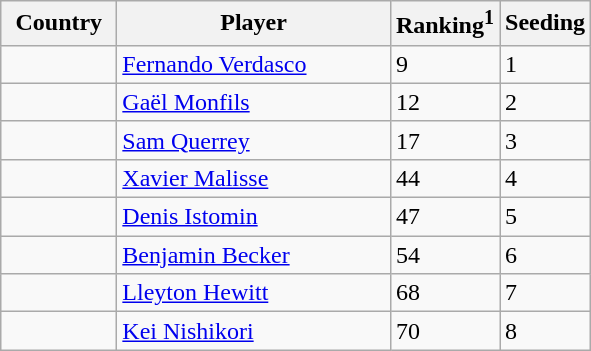<table class="sortable wikitable">
<tr>
<th width="70">Country</th>
<th width="175">Player</th>
<th>Ranking<sup>1</sup></th>
<th>Seeding</th>
</tr>
<tr>
<td></td>
<td><a href='#'>Fernando Verdasco</a></td>
<td>9</td>
<td>1</td>
</tr>
<tr>
<td></td>
<td><a href='#'>Gaël Monfils</a></td>
<td>12</td>
<td>2</td>
</tr>
<tr>
<td></td>
<td><a href='#'>Sam Querrey</a></td>
<td>17</td>
<td>3</td>
</tr>
<tr>
<td></td>
<td><a href='#'>Xavier Malisse</a></td>
<td>44</td>
<td>4</td>
</tr>
<tr>
<td></td>
<td><a href='#'>Denis Istomin</a></td>
<td>47</td>
<td>5</td>
</tr>
<tr>
<td></td>
<td><a href='#'>Benjamin Becker</a></td>
<td>54</td>
<td>6</td>
</tr>
<tr>
<td></td>
<td><a href='#'>Lleyton Hewitt</a></td>
<td>68</td>
<td>7</td>
</tr>
<tr>
<td></td>
<td><a href='#'>Kei Nishikori</a></td>
<td>70</td>
<td>8</td>
</tr>
</table>
